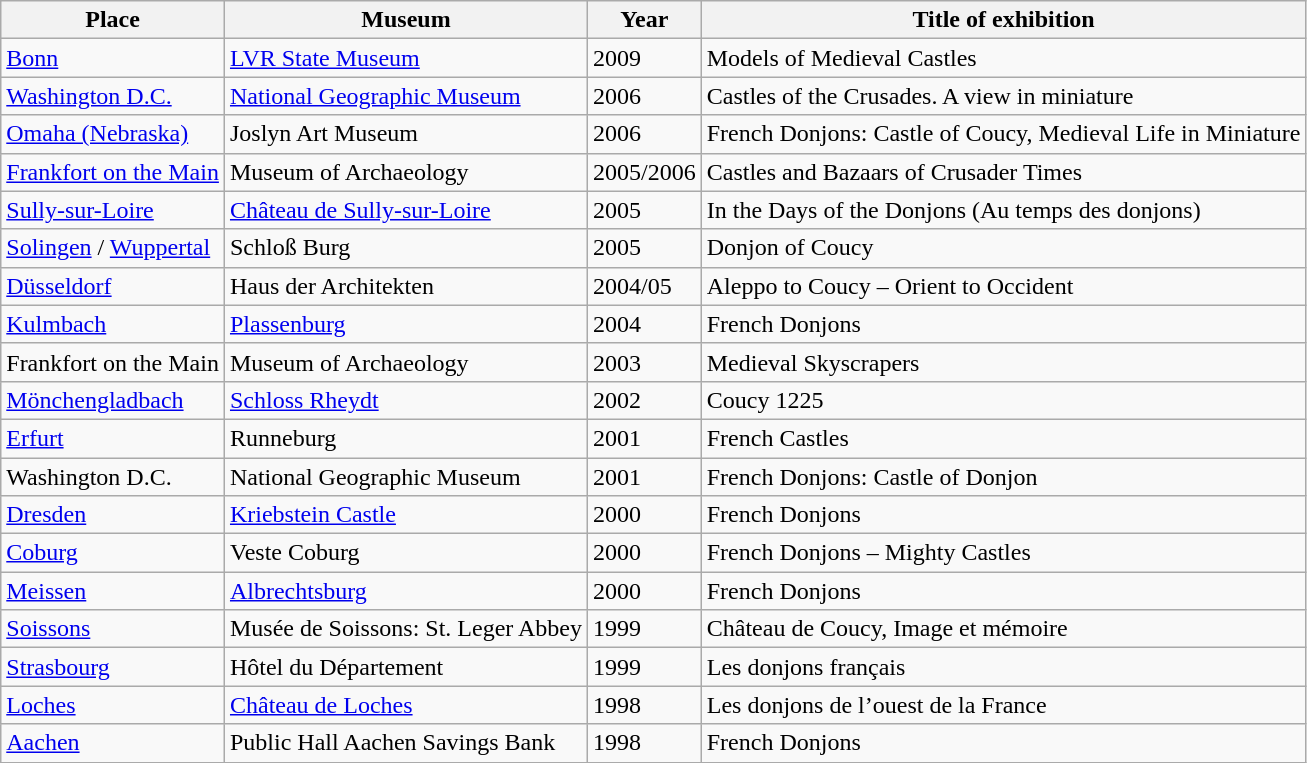<table class="wikitable">
<tr>
<th>Place</th>
<th>Museum</th>
<th>Year</th>
<th>Title of exhibition</th>
</tr>
<tr>
<td><a href='#'>Bonn</a></td>
<td><a href='#'>LVR State Museum</a></td>
<td>2009</td>
<td>Models of Medieval Castles</td>
</tr>
<tr>
<td><a href='#'>Washington D.C.</a></td>
<td><a href='#'>National Geographic Museum</a></td>
<td>2006</td>
<td>Castles of the Crusades. A view in miniature</td>
</tr>
<tr>
<td><a href='#'>Omaha (Nebraska)</a></td>
<td>Joslyn Art Museum</td>
<td>2006</td>
<td>French Donjons: Castle of Coucy, Medieval Life in Miniature</td>
</tr>
<tr>
<td><a href='#'>Frankfort on the Main</a></td>
<td>Museum of Archaeology</td>
<td>2005/2006</td>
<td>Castles and Bazaars of Crusader Times</td>
</tr>
<tr>
<td><a href='#'>Sully-sur-Loire</a></td>
<td><a href='#'>Château de Sully-sur-Loire</a></td>
<td>2005</td>
<td>In the Days of the Donjons (Au temps des donjons)</td>
</tr>
<tr>
<td><a href='#'>Solingen</a> / <a href='#'>Wuppertal</a></td>
<td>Schloß Burg</td>
<td>2005</td>
<td>Donjon of Coucy</td>
</tr>
<tr>
<td><a href='#'>Düsseldorf</a></td>
<td>Haus der Architekten</td>
<td>2004/05</td>
<td>Aleppo to Coucy – Orient to Occident</td>
</tr>
<tr>
<td><a href='#'>Kulmbach</a></td>
<td><a href='#'>Plassenburg</a></td>
<td>2004</td>
<td>French Donjons</td>
</tr>
<tr>
<td>Frankfort on the Main</td>
<td>Museum of Archaeology</td>
<td>2003</td>
<td>Medieval Skyscrapers</td>
</tr>
<tr>
<td><a href='#'>Mönchengladbach</a></td>
<td><a href='#'>Schloss Rheydt</a></td>
<td>2002</td>
<td>Coucy 1225</td>
</tr>
<tr>
<td><a href='#'>Erfurt</a></td>
<td>Runneburg</td>
<td>2001</td>
<td>French Castles</td>
</tr>
<tr>
<td>Washington D.C.</td>
<td>National Geographic Museum</td>
<td>2001</td>
<td>French Donjons: Castle of Donjon</td>
</tr>
<tr>
<td><a href='#'>Dresden</a></td>
<td><a href='#'>Kriebstein Castle</a></td>
<td>2000</td>
<td>French Donjons</td>
</tr>
<tr>
<td><a href='#'>Coburg</a></td>
<td>Veste Coburg</td>
<td>2000</td>
<td>French Donjons – Mighty Castles</td>
</tr>
<tr>
<td><a href='#'>Meissen</a></td>
<td><a href='#'>Albrechtsburg</a></td>
<td>2000</td>
<td>French Donjons</td>
</tr>
<tr>
<td><a href='#'>Soissons</a></td>
<td>Musée de Soissons: St. Leger Abbey</td>
<td>1999</td>
<td>Château de Coucy, Image et mémoire</td>
</tr>
<tr>
<td><a href='#'>Strasbourg</a></td>
<td>Hôtel du Département</td>
<td>1999</td>
<td>Les donjons français</td>
</tr>
<tr>
<td><a href='#'>Loches</a></td>
<td><a href='#'>Château de Loches</a></td>
<td>1998</td>
<td>Les donjons de l’ouest de la France</td>
</tr>
<tr>
<td><a href='#'>Aachen</a></td>
<td>Public Hall Aachen Savings Bank</td>
<td>1998</td>
<td>French Donjons</td>
</tr>
</table>
